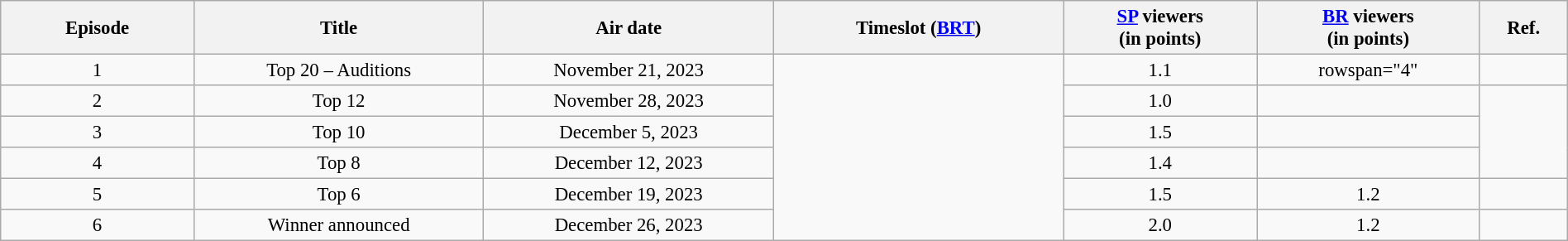<table class="wikitable sortable" style="text-align:center; font-size:95%; width:100%">
<tr>
<th width="05.0%">Episode</th>
<th width="07.5%">Title</th>
<th width="07.5%">Air date</th>
<th width="07.5%">Timeslot (<a href='#'>BRT</a>)</th>
<th width="05.0%"><a href='#'>SP</a> viewers<br>(in points)</th>
<th width="05.0%"><a href='#'>BR</a> viewers<br>(in points)</th>
<th width="02.0%">Ref.</th>
</tr>
<tr>
<td>1</td>
<td>Top 20 – Auditions</td>
<td>November 21, 2023</td>
<td rowspan="6"></td>
<td>1.1</td>
<td>rowspan="4" </td>
<td></td>
</tr>
<tr>
<td>2</td>
<td>Top 12</td>
<td>November 28, 2023</td>
<td>1.0</td>
<td></td>
</tr>
<tr>
<td>3</td>
<td>Top 10</td>
<td>December 5, 2023</td>
<td>1.5</td>
<td></td>
</tr>
<tr>
<td>4</td>
<td>Top 8</td>
<td>December 12, 2023</td>
<td>1.4</td>
<td></td>
</tr>
<tr>
<td>5</td>
<td>Top 6</td>
<td>December 19, 2023</td>
<td>1.5</td>
<td>1.2</td>
<td></td>
</tr>
<tr>
<td>6</td>
<td>Winner announced</td>
<td>December 26, 2023</td>
<td>2.0</td>
<td>1.2</td>
<td></td>
</tr>
</table>
